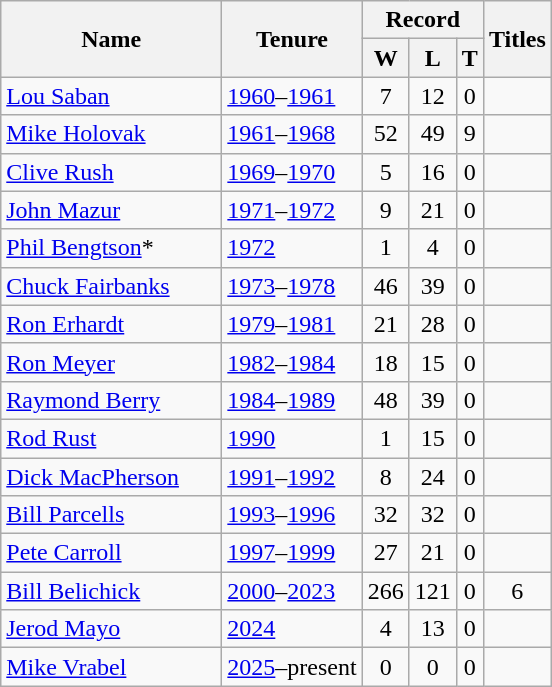<table class="sortable wikitable" style="text-align: center">
<tr>
<th rowspan="2" style="width:140px;">Name</th>
<th rowspan="2">Tenure</th>
<th colspan="3">Record</th>
<th rowspan="2">Titles</th>
</tr>
<tr>
<th>W</th>
<th>L</th>
<th>T</th>
</tr>
<tr>
<td align=left><a href='#'>Lou Saban</a></td>
<td align=left><a href='#'>1960</a>–<a href='#'>1961</a></td>
<td>7</td>
<td>12</td>
<td>0</td>
<td></td>
</tr>
<tr>
<td align=left><a href='#'>Mike Holovak</a></td>
<td align=left><a href='#'>1961</a>–<a href='#'>1968</a></td>
<td>52</td>
<td>49</td>
<td>9</td>
<td></td>
</tr>
<tr>
<td align=left><a href='#'>Clive Rush</a></td>
<td align=left><a href='#'>1969</a>–<a href='#'>1970</a></td>
<td>5</td>
<td>16</td>
<td>0</td>
<td></td>
</tr>
<tr>
<td align=left><a href='#'>John Mazur</a></td>
<td align=left><a href='#'>1971</a>–<a href='#'>1972</a></td>
<td>9</td>
<td>21</td>
<td>0</td>
<td></td>
</tr>
<tr>
<td align=left><a href='#'>Phil Bengtson</a>*</td>
<td align=left><a href='#'>1972</a></td>
<td>1</td>
<td>4</td>
<td>0</td>
<td></td>
</tr>
<tr>
<td align=left><a href='#'>Chuck Fairbanks</a></td>
<td align=left><a href='#'>1973</a>–<a href='#'>1978</a></td>
<td>46</td>
<td>39</td>
<td>0</td>
<td></td>
</tr>
<tr>
<td align=left><a href='#'>Ron Erhardt</a></td>
<td align=left><a href='#'>1979</a>–<a href='#'>1981</a></td>
<td>21</td>
<td>28</td>
<td>0</td>
<td></td>
</tr>
<tr>
<td align=left><a href='#'>Ron Meyer</a></td>
<td align=left><a href='#'>1982</a>–<a href='#'>1984</a></td>
<td>18</td>
<td>15</td>
<td>0</td>
<td></td>
</tr>
<tr>
<td align=left><a href='#'>Raymond Berry</a></td>
<td align=left><a href='#'>1984</a>–<a href='#'>1989</a></td>
<td>48</td>
<td>39</td>
<td>0</td>
<td></td>
</tr>
<tr>
<td align=left><a href='#'>Rod Rust</a></td>
<td align=left><a href='#'>1990</a></td>
<td>1</td>
<td>15</td>
<td>0</td>
<td></td>
</tr>
<tr>
<td align=left><a href='#'>Dick MacPherson</a></td>
<td align=left><a href='#'>1991</a>–<a href='#'>1992</a></td>
<td>8</td>
<td>24</td>
<td>0</td>
<td></td>
</tr>
<tr>
<td align=left><a href='#'>Bill Parcells</a></td>
<td align=left><a href='#'>1993</a>–<a href='#'>1996</a></td>
<td>32</td>
<td>32</td>
<td>0</td>
<td></td>
</tr>
<tr>
<td align=left><a href='#'>Pete Carroll</a></td>
<td align=left><a href='#'>1997</a>–<a href='#'>1999</a></td>
<td>27</td>
<td>21</td>
<td>0</td>
<td></td>
</tr>
<tr>
<td align=left><a href='#'>Bill Belichick</a></td>
<td align=left><a href='#'>2000</a>–<a href='#'>2023</a></td>
<td>266</td>
<td>121</td>
<td>0</td>
<td>6</td>
</tr>
<tr>
<td align=left><a href='#'>Jerod Mayo</a></td>
<td align=left><a href='#'>2024</a></td>
<td>4</td>
<td>13</td>
<td>0</td>
<td></td>
</tr>
<tr>
<td align=left><a href='#'>Mike Vrabel</a></td>
<td align=left><a href='#'>2025</a>–present</td>
<td>0</td>
<td>0</td>
<td>0</td>
<td></td>
</tr>
</table>
